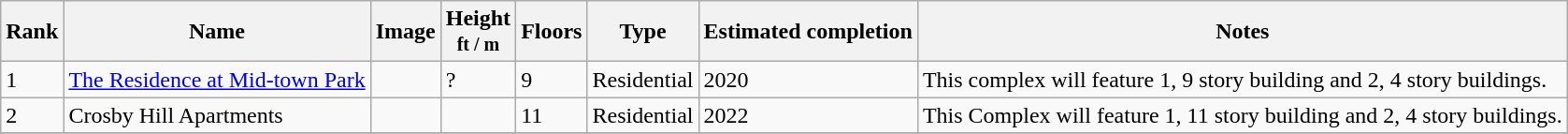<table class="wikitable sortable">
<tr>
<th>Rank</th>
<th>Name</th>
<th>Image</th>
<th>Height<br><small>ft / m</small></th>
<th>Floors</th>
<th>Type</th>
<th>Estimated completion</th>
<th class="unsortable">Notes</th>
</tr>
<tr>
<td>1</td>
<td><a href='#'>The Residence at Mid-town Park</a></td>
<td></td>
<td>?</td>
<td>9</td>
<td>Residential</td>
<td>2020</td>
<td>This complex will feature 1, 9 story building and 2, 4 story buildings.</td>
</tr>
<tr>
<td>2</td>
<td>Crosby Hill Apartments</td>
<td></td>
<td></td>
<td>11</td>
<td>Residential</td>
<td>2022</td>
<td>This Complex will feature 1, 11 story building and 2, 4 story buildings.</td>
</tr>
<tr>
</tr>
</table>
